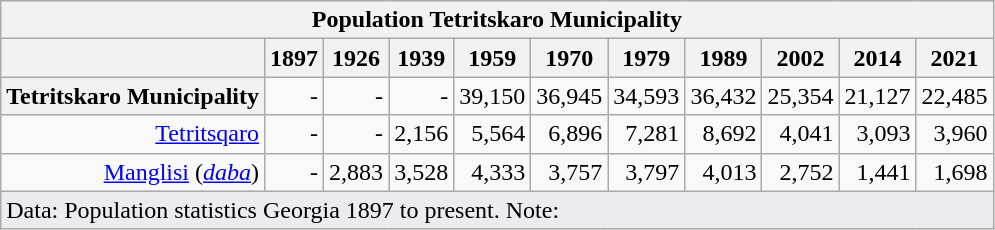<table class="wikitable" style="text-align:right">
<tr>
<th colspan=19>Population Tetritskaro Municipality</th>
</tr>
<tr>
<th></th>
<th>1897</th>
<th>1926</th>
<th>1939</th>
<th>1959</th>
<th>1970</th>
<th>1979</th>
<th>1989</th>
<th>2002</th>
<th>2014</th>
<th>2021</th>
</tr>
<tr>
<th>Tetritskaro Municipality</th>
<td>-</td>
<td>-</td>
<td>-</td>
<td>39,150</td>
<td> 36,945</td>
<td> 34,593</td>
<td> 36,432</td>
<td> 25,354</td>
<td> 21,127</td>
<td> 22,485</td>
</tr>
<tr>
<td><a href='#'>Tetritsqaro</a> </td>
<td>-</td>
<td>-</td>
<td> 2,156</td>
<td> 5,564</td>
<td> 6,896</td>
<td> 7,281</td>
<td> 8,692</td>
<td> 4,041</td>
<td> 3,093</td>
<td> 3,960</td>
</tr>
<tr>
<td><a href='#'>Manglisi</a> (<a href='#'><em>daba</em></a>)</td>
<td>-</td>
<td>2,883</td>
<td> 3,528</td>
<td> 4,333</td>
<td> 3,757</td>
<td> 3,797</td>
<td> 4,013</td>
<td> 2,752</td>
<td> 1,441</td>
<td> 1,698</td>
</tr>
<tr>
<td colspan=15 class="wikitable" style="align:left;text-align:left;background-color:#eaecf0">Data: Population statistics Georgia 1897 to present. Note:</td>
</tr>
</table>
